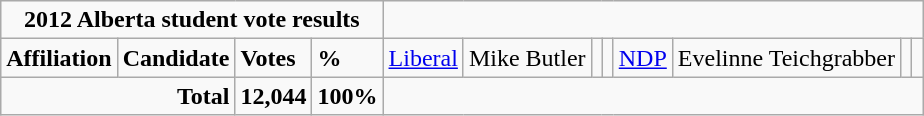<table class="wikitable">
<tr>
<td colspan="5" align=center><strong>2012 Alberta student vote results</strong></td>
</tr>
<tr>
<td colspan="2"><strong>Affiliation</strong></td>
<td><strong>Candidate</strong></td>
<td><strong>Votes</strong></td>
<td><strong>%</strong><br>

</td>
<td><a href='#'>Liberal</a></td>
<td>Mike Butler</td>
<td></td>
<td><br>
</td>
<td><a href='#'>NDP</a></td>
<td>Evelinne Teichgrabber</td>
<td></td>
<td><br></td>
</tr>
<tr>
<td colspan="3" align="right"><strong>Total</strong></td>
<td><strong>12,044</strong></td>
<td><strong>100%</strong></td>
</tr>
</table>
